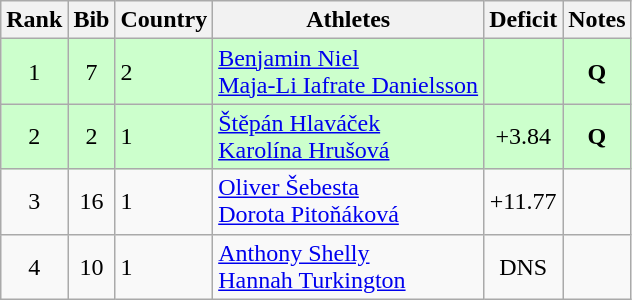<table class="wikitable" style="text-align:center;">
<tr>
<th>Rank</th>
<th>Bib</th>
<th>Country</th>
<th>Athletes</th>
<th>Deficit</th>
<th>Notes</th>
</tr>
<tr bgcolor="#ccffcc">
<td>1</td>
<td>7</td>
<td align=left> 2</td>
<td align=left><a href='#'>Benjamin Niel</a><br><a href='#'>Maja-Li Iafrate Danielsson</a></td>
<td></td>
<td><strong>Q</strong></td>
</tr>
<tr bgcolor="#ccffcc">
<td>2</td>
<td>2</td>
<td align=left> 1</td>
<td align=left><a href='#'>Štěpán Hlaváček</a><br><a href='#'>Karolína Hrušová</a></td>
<td>+3.84</td>
<td><strong>Q</strong></td>
</tr>
<tr>
<td>3</td>
<td>16</td>
<td align=left> 1</td>
<td align=left><a href='#'>Oliver Šebesta</a><br><a href='#'>Dorota Pitoňáková</a></td>
<td>+11.77</td>
<td></td>
</tr>
<tr>
<td>4</td>
<td>10</td>
<td align=left> 1</td>
<td align=left><a href='#'>Anthony Shelly</a><br><a href='#'>Hannah Turkington</a></td>
<td>DNS</td>
<td></td>
</tr>
</table>
